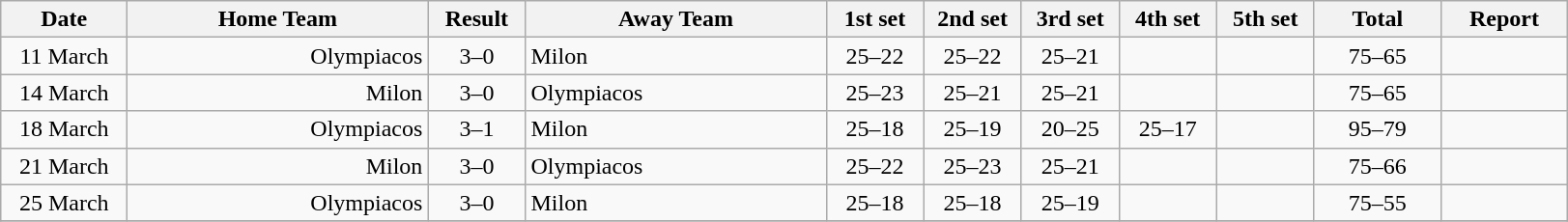<table class="wikitable" style="text-align: center; font-size:100%">
<tr>
<th width="80">Date</th>
<th width="200">Home Team</th>
<th width="60">Result</th>
<th width="200">Away Team</th>
<th width="60">1st set</th>
<th width="60">2nd set</th>
<th width="60">3rd set</th>
<th width="60">4th set</th>
<th width="60">5th set</th>
<th width="80">Total</th>
<th width="80">Report</th>
</tr>
<tr>
<td>11 March</td>
<td align=right>Olympiacos</td>
<td>3–0</td>
<td align=left>Milon</td>
<td>25–22</td>
<td>25–22</td>
<td>25–21</td>
<td></td>
<td></td>
<td>75–65</td>
<td></td>
</tr>
<tr>
<td>14 March</td>
<td align=right>Milon</td>
<td>3–0</td>
<td align=left>Olympiacos</td>
<td>25–23</td>
<td>25–21</td>
<td>25–21</td>
<td></td>
<td></td>
<td>75–65</td>
<td></td>
</tr>
<tr>
<td>18 March</td>
<td align=right>Olympiacos</td>
<td>3–1</td>
<td align=left>Milon</td>
<td>25–18</td>
<td>25–19</td>
<td>20–25</td>
<td>25–17</td>
<td></td>
<td>95–79</td>
<td><br></td>
</tr>
<tr>
<td>21 March</td>
<td align=right>Milon</td>
<td>3–0</td>
<td align=left>Olympiacos</td>
<td>25–22</td>
<td>25–23</td>
<td>25–21</td>
<td></td>
<td></td>
<td>75–66</td>
<td></td>
</tr>
<tr>
<td>25 March</td>
<td align=right>Olympiacos</td>
<td>3–0</td>
<td align=left>Milon</td>
<td>25–18</td>
<td>25–18</td>
<td>25–19</td>
<td></td>
<td></td>
<td>75–55</td>
<td></td>
</tr>
<tr>
</tr>
</table>
